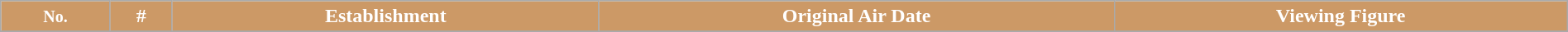<table class="wikitable plainrowheaders" style="width:100%; margin:auto;">
<tr style="color:#fff;">
<th style="background:#CC9966;"><small>No.</small></th>
<th style="background:#CC9966;">#</th>
<th style="background:#CC9966;">Establishment</th>
<th style="background:#CC9966;">Original Air Date</th>
<th style="background:#CC9966;">Viewing Figure</th>
</tr>
<tr>
</tr>
</table>
